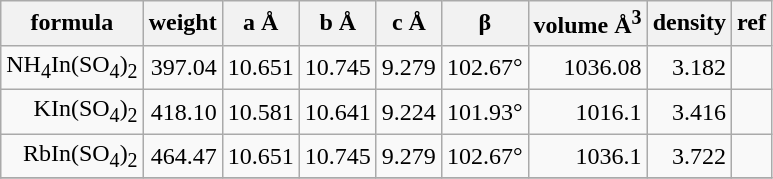<table class="wikitable" style="text-align:right">
<tr>
<th>formula</th>
<th>weight</th>
<th>a Å</th>
<th>b Å</th>
<th>c Å</th>
<th>β</th>
<th>volume Å<sup>3</sup></th>
<th>density</th>
<th>ref</th>
</tr>
<tr>
<td>NH<sub>4</sub>In(SO<sub>4</sub>)<sub>2</sub></td>
<td>397.04</td>
<td>10.651</td>
<td>10.745</td>
<td>9.279</td>
<td>102.67°</td>
<td>1036.08</td>
<td>3.182</td>
<td></td>
</tr>
<tr>
<td>KIn(SO<sub>4</sub>)<sub>2</sub></td>
<td>418.10</td>
<td>10.581</td>
<td>10.641</td>
<td>9.224</td>
<td>101.93°</td>
<td>1016.1</td>
<td>3.416</td>
<td></td>
</tr>
<tr>
<td>RbIn(SO<sub>4</sub>)<sub>2</sub></td>
<td>464.47</td>
<td>10.651</td>
<td>10.745</td>
<td>9.279</td>
<td>102.67°</td>
<td>1036.1</td>
<td>3.722</td>
<td></td>
</tr>
<tr>
</tr>
</table>
